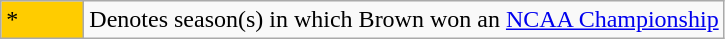<table class="wikitable">
<tr>
<td style="background:#ffcc00; width:3em;">*</td>
<td>Denotes season(s) in which Brown won an <a href='#'>NCAA Championship</a></td>
</tr>
</table>
